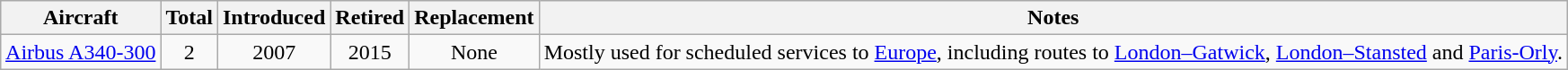<table class="wikitable" style="margin:0.5em auto; text-align:center">
<tr>
<th>Aircraft</th>
<th>Total</th>
<th>Introduced</th>
<th>Retired</th>
<th>Replacement</th>
<th>Notes</th>
</tr>
<tr>
<td><a href='#'>Airbus A340-300</a></td>
<td>2</td>
<td>2007</td>
<td>2015</td>
<td>None</td>
<td>Mostly used for scheduled services to <a href='#'>Europe</a>, including routes to <a href='#'>London–Gatwick</a>, <a href='#'>London–Stansted</a> and <a href='#'>Paris-Orly</a>.</td>
</tr>
</table>
